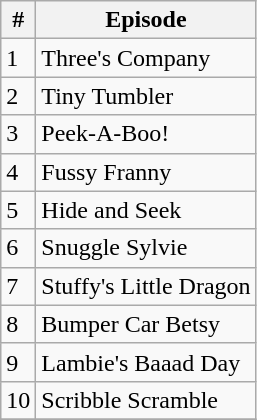<table class="wikitable sortable">
<tr>
<th>#</th>
<th>Episode</th>
</tr>
<tr>
<td>1</td>
<td>Three's Company</td>
</tr>
<tr>
<td>2</td>
<td>Tiny Tumbler</td>
</tr>
<tr>
<td>3</td>
<td>Peek-A-Boo!</td>
</tr>
<tr>
<td>4</td>
<td>Fussy Franny</td>
</tr>
<tr>
<td>5</td>
<td>Hide and Seek</td>
</tr>
<tr>
<td>6</td>
<td>Snuggle Sylvie</td>
</tr>
<tr>
<td>7</td>
<td>Stuffy's Little Dragon</td>
</tr>
<tr>
<td>8</td>
<td>Bumper Car Betsy</td>
</tr>
<tr>
<td>9</td>
<td>Lambie's Baaad Day</td>
</tr>
<tr>
<td>10</td>
<td>Scribble Scramble</td>
</tr>
<tr>
</tr>
</table>
